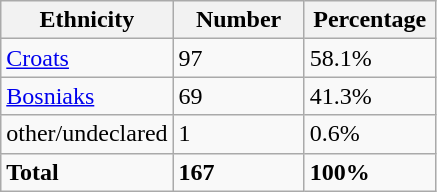<table class="wikitable">
<tr>
<th width="100px">Ethnicity</th>
<th width="80px">Number</th>
<th width="80px">Percentage</th>
</tr>
<tr>
<td><a href='#'>Croats</a></td>
<td>97</td>
<td>58.1%</td>
</tr>
<tr>
<td><a href='#'>Bosniaks</a></td>
<td>69</td>
<td>41.3%</td>
</tr>
<tr>
<td>other/undeclared</td>
<td>1</td>
<td>0.6%</td>
</tr>
<tr>
<td><strong>Total</strong></td>
<td><strong>167</strong></td>
<td><strong>100%</strong></td>
</tr>
</table>
